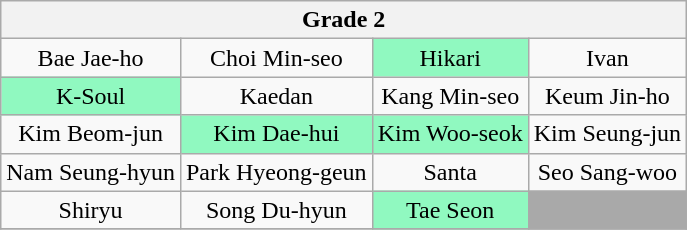<table class="wikitable collapsible" style="text-align:center">
<tr>
<th colspan=4>Grade 2</th>
</tr>
<tr>
<td>Bae Jae-ho</td>
<td>Choi Min-seo</td>
<td style="background:#90F9C0">Hikari</td>
<td>Ivan</td>
</tr>
<tr>
<td style="background:#90F9C0">K-Soul</td>
<td>Kaedan</td>
<td>Kang Min-seo</td>
<td>Keum Jin-ho</td>
</tr>
<tr>
<td>Kim Beom-jun</td>
<td style="background:#90F9C0">Kim Dae-hui</td>
<td style="background:#90F9C0">Kim Woo-seok</td>
<td>Kim Seung-jun</td>
</tr>
<tr>
<td>Nam Seung-hyun</td>
<td>Park Hyeong-geun</td>
<td>Santa</td>
<td>Seo Sang-woo</td>
</tr>
<tr>
<td>Shiryu</td>
<td>Song Du-hyun</td>
<td style="background:#90F9C0">Tae Seon</td>
<th style="background:darkgray"></th>
</tr>
<tr>
</tr>
</table>
